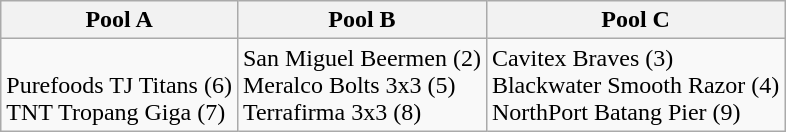<table class=wikitable>
<tr>
<th>Pool A</th>
<th>Pool B</th>
<th>Pool C</th>
</tr>
<tr valign=top>
<td> <br> Purefoods TJ Titans (6) <br> TNT Tropang Giga (7)</td>
<td>San Miguel Beermen (2) <br> Meralco Bolts 3x3 (5) <br> Terrafirma 3x3 (8) <br> </td>
<td>Cavitex Braves (3) <br> Blackwater Smooth Razor (4) <br> NorthPort Batang Pier (9) <br> </td>
</tr>
</table>
